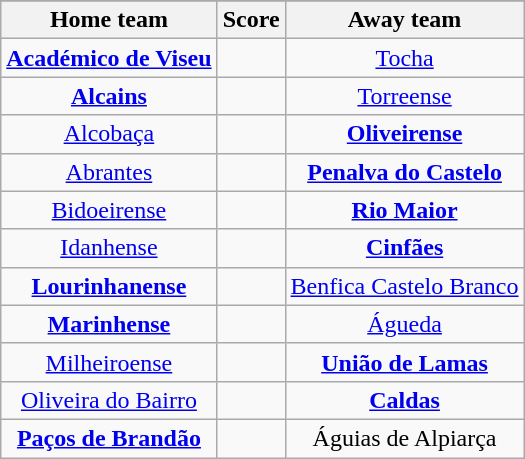<table class="wikitable" style="text-align: center">
<tr>
</tr>
<tr>
<th>Home team</th>
<th>Score</th>
<th>Away team</th>
</tr>
<tr>
<td><strong><a href='#'>Académico de Viseu</a></strong> </td>
<td></td>
<td><a href='#'>Tocha</a> </td>
</tr>
<tr>
<td><strong><a href='#'>Alcains</a></strong> </td>
<td></td>
<td><a href='#'>Torreense</a> </td>
</tr>
<tr>
<td><a href='#'>Alcobaça</a> </td>
<td></td>
<td><strong><a href='#'>Oliveirense</a></strong> </td>
</tr>
<tr>
<td><a href='#'>Abrantes</a> </td>
<td></td>
<td><strong><a href='#'>Penalva do Castelo</a></strong> </td>
</tr>
<tr>
<td><a href='#'>Bidoeirense</a> </td>
<td></td>
<td><strong><a href='#'>Rio Maior</a></strong> </td>
</tr>
<tr>
<td><a href='#'>Idanhense</a> </td>
<td></td>
<td><strong><a href='#'>Cinfães</a></strong> </td>
</tr>
<tr>
<td><strong><a href='#'>Lourinhanense</a></strong> </td>
<td></td>
<td><a href='#'>Benfica Castelo Branco</a> </td>
</tr>
<tr>
<td><strong><a href='#'>Marinhense</a></strong> </td>
<td></td>
<td><a href='#'>Águeda</a> </td>
</tr>
<tr>
<td><a href='#'>Milheiroense</a> </td>
<td></td>
<td><strong><a href='#'>União de Lamas</a></strong> </td>
</tr>
<tr>
<td><a href='#'>Oliveira do Bairro</a> </td>
<td></td>
<td><strong><a href='#'>Caldas</a></strong> </td>
</tr>
<tr>
<td><strong><a href='#'>Paços de Brandão</a></strong> </td>
<td></td>
<td>Águias de Alpiarça </td>
</tr>
</table>
